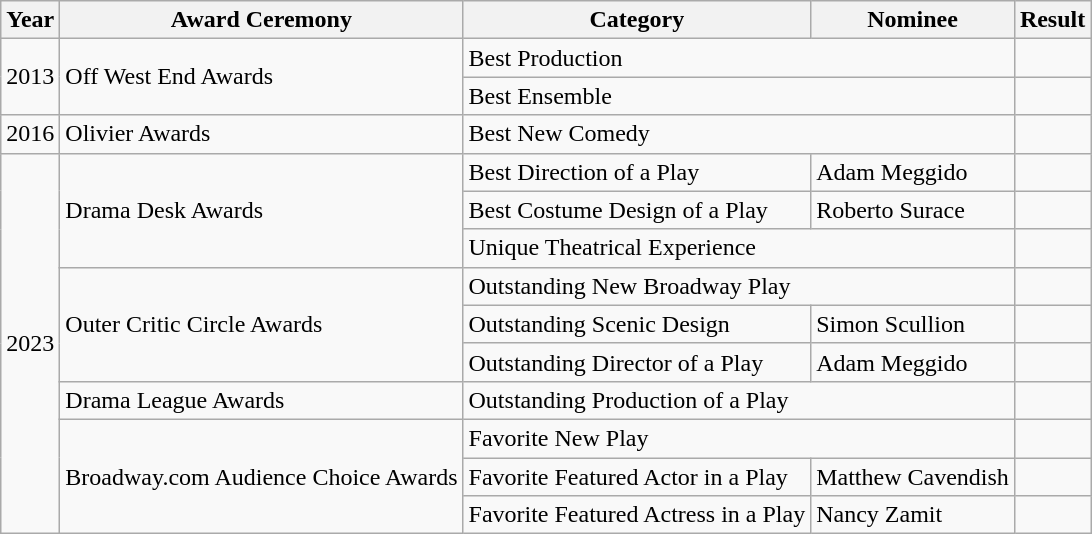<table class="wikitable">
<tr>
<th>Year</th>
<th>Award Ceremony</th>
<th>Category</th>
<th>Nominee</th>
<th>Result</th>
</tr>
<tr>
<td rowspan="2">2013</td>
<td rowspan="2">Off West End Awards</td>
<td colspan="2">Best Production </td>
<td></td>
</tr>
<tr>
<td colspan="2">Best Ensemble </td>
<td></td>
</tr>
<tr>
<td>2016</td>
<td>Olivier Awards</td>
<td colspan="2">Best New Comedy</td>
<td></td>
</tr>
<tr>
<td rowspan="10">2023</td>
<td rowspan="3">Drama Desk Awards</td>
<td>Best Direction of a Play</td>
<td>Adam Meggido</td>
<td></td>
</tr>
<tr>
<td>Best Costume Design of a Play</td>
<td>Roberto Surace</td>
<td></td>
</tr>
<tr>
<td colspan="2">Unique Theatrical Experience</td>
<td></td>
</tr>
<tr>
<td rowspan="3">Outer Critic Circle Awards</td>
<td colspan="2">Outstanding New Broadway Play</td>
<td></td>
</tr>
<tr>
<td>Outstanding Scenic Design</td>
<td>Simon Scullion</td>
<td></td>
</tr>
<tr>
<td>Outstanding Director of a Play</td>
<td>Adam Meggido</td>
<td></td>
</tr>
<tr>
<td>Drama League Awards</td>
<td colspan="2">Outstanding Production of a Play</td>
<td></td>
</tr>
<tr>
<td rowspan="3">Broadway.com Audience Choice Awards</td>
<td colspan="2">Favorite New Play</td>
<td></td>
</tr>
<tr>
<td>Favorite Featured Actor in a Play</td>
<td>Matthew Cavendish</td>
<td></td>
</tr>
<tr>
<td>Favorite Featured Actress in a Play</td>
<td>Nancy Zamit</td>
<td></td>
</tr>
</table>
